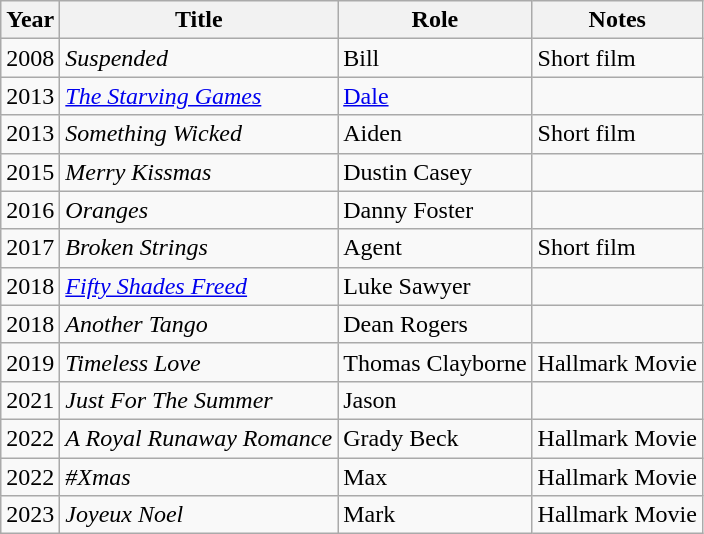<table class="wikitable sortable">
<tr>
<th>Year</th>
<th>Title</th>
<th>Role</th>
<th class="unsortable">Notes</th>
</tr>
<tr>
<td>2008</td>
<td><em>Suspended</em></td>
<td>Bill</td>
<td>Short film</td>
</tr>
<tr>
<td>2013</td>
<td><em><a href='#'>The Starving Games</a></em></td>
<td><a href='#'>Dale</a></td>
<td></td>
</tr>
<tr>
<td>2013</td>
<td><em>Something Wicked</em></td>
<td>Aiden</td>
<td>Short film</td>
</tr>
<tr>
<td>2015</td>
<td><em>Merry Kissmas</em></td>
<td>Dustin Casey</td>
<td></td>
</tr>
<tr>
<td>2016</td>
<td><em>Oranges</em></td>
<td>Danny Foster</td>
<td></td>
</tr>
<tr>
<td>2017</td>
<td><em>Broken Strings</em></td>
<td>Agent</td>
<td>Short film</td>
</tr>
<tr>
<td>2018</td>
<td><em><a href='#'>Fifty Shades Freed</a></em></td>
<td>Luke Sawyer</td>
<td></td>
</tr>
<tr>
<td>2018</td>
<td><em>Another Tango</em></td>
<td>Dean Rogers</td>
<td></td>
</tr>
<tr>
<td>2019</td>
<td><em>Timeless Love</em></td>
<td>Thomas Clayborne</td>
<td>Hallmark Movie</td>
</tr>
<tr>
<td>2021</td>
<td><em>Just For The Summer</em></td>
<td>Jason</td>
<td></td>
</tr>
<tr>
<td>2022</td>
<td><em>A Royal Runaway Romance</em></td>
<td>Grady Beck</td>
<td>Hallmark Movie</td>
</tr>
<tr>
<td>2022</td>
<td><em>#Xmas</em></td>
<td>Max</td>
<td>Hallmark Movie</td>
</tr>
<tr>
<td>2023</td>
<td><em>Joyeux Noel</em></td>
<td>Mark</td>
<td>Hallmark Movie</td>
</tr>
</table>
